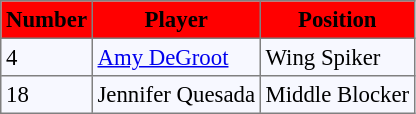<table bgcolor="#f7f8ff" cellpadding="3" cellspacing="0" border="1" style="font-size: 95%; border: gray solid 1px; border-collapse: collapse;">
<tr bgcolor="#ff0000">
<td align=center><strong>Number</strong></td>
<td align=center><strong>Player</strong></td>
<td align=center><strong>Position</strong></td>
</tr>
<tr align="left">
<td>4</td>
<td> <a href='#'>Amy DeGroot</a></td>
<td>Wing Spiker</td>
</tr>
<tr align="left">
<td>18</td>
<td> Jennifer Quesada</td>
<td>Middle Blocker</td>
</tr>
</table>
